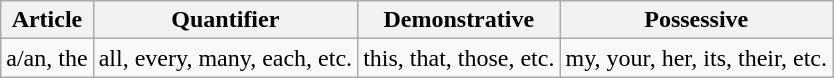<table class="wikitable">
<tr>
<th>Article</th>
<th>Quantifier</th>
<th>Demonstrative</th>
<th>Possessive</th>
</tr>
<tr>
<td>a/an, the</td>
<td>all, every, many, each, etc.</td>
<td>this, that, those, etc.</td>
<td>my, your, her, its, their, etc.</td>
</tr>
</table>
